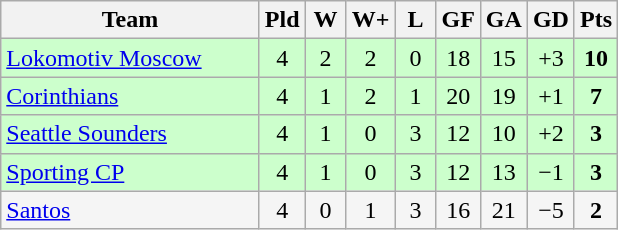<table class="wikitable" style="text-align:center;">
<tr>
<th width=165>Team</th>
<th width=20>Pld</th>
<th width=20>W</th>
<th width=20>W+</th>
<th width=20>L</th>
<th width=20>GF</th>
<th width=20>GA</th>
<th width=20>GD</th>
<th width=20>Pts</th>
</tr>
<tr align=center style="background:#ccffcc;">
<td style="text-align:left;"> <a href='#'>Lokomotiv Moscow</a></td>
<td>4</td>
<td>2</td>
<td>2</td>
<td>0</td>
<td>18</td>
<td>15</td>
<td>+3</td>
<td><strong>10</strong></td>
</tr>
<tr align=center style="background:#ccffcc;">
<td style="text-align:left;"> <a href='#'>Corinthians</a></td>
<td>4</td>
<td>1</td>
<td>2</td>
<td>1</td>
<td>20</td>
<td>19</td>
<td>+1</td>
<td><strong>7</strong></td>
</tr>
<tr align=center style="background:#ccffcc;">
<td style="text-align:left;"> <a href='#'>Seattle Sounders</a></td>
<td>4</td>
<td>1</td>
<td>0</td>
<td>3</td>
<td>12</td>
<td>10</td>
<td>+2</td>
<td><strong>3</strong></td>
</tr>
<tr align=center style="background:#ccffcc;">
<td style="text-align:left;"> <a href='#'>Sporting CP</a></td>
<td>4</td>
<td>1</td>
<td>0</td>
<td>3</td>
<td>12</td>
<td>13</td>
<td>−1</td>
<td><strong>3</strong></td>
</tr>
<tr align=center style="background:#f5f5f5;">
<td style="text-align:left;"> <a href='#'>Santos</a></td>
<td>4</td>
<td>0</td>
<td>1</td>
<td>3</td>
<td>16</td>
<td>21</td>
<td>−5</td>
<td><strong>2</strong></td>
</tr>
</table>
